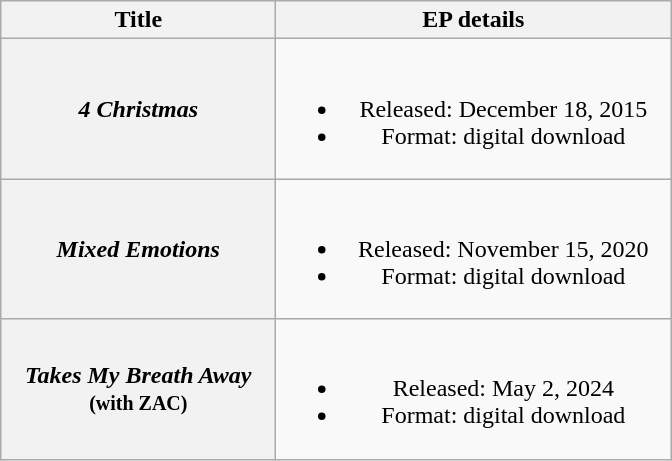<table class="wikitable plainrowheaders" style="text-align:center;">
<tr>
<th scope="col" style="width:11em;">Title</th>
<th scope="col" style="width:16em;">EP details</th>
</tr>
<tr>
<th scope="row"><em>4 Christmas</em></th>
<td><br><ul><li>Released: December 18, 2015</li><li>Format: digital download</li></ul></td>
</tr>
<tr>
<th scope="row"><em>Mixed Emotions</em></th>
<td><br><ul><li>Released: November 15, 2020</li><li>Format: digital download</li></ul></td>
</tr>
<tr>
<th scope="row"><em>Takes My Breath Away</em> <br><small>(with ZAC)</small></th>
<td><br><ul><li>Released: May 2, 2024</li><li>Format: digital download</li></ul></td>
</tr>
</table>
